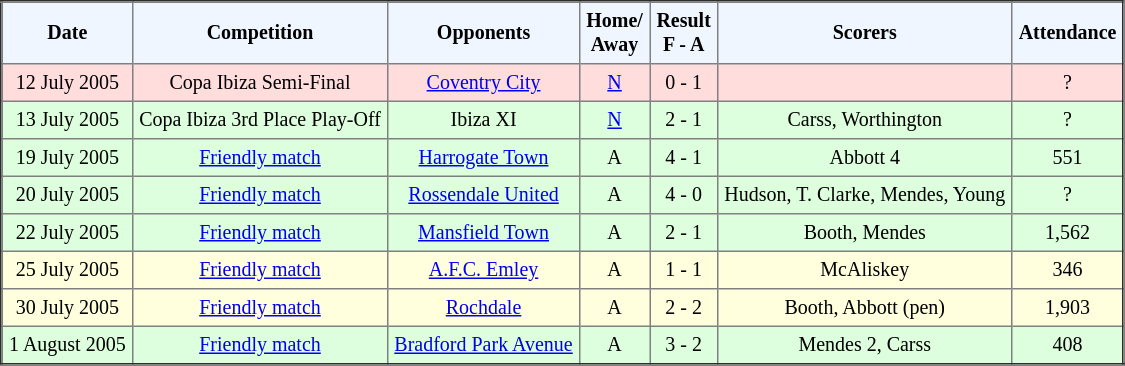<table border="2" cellpadding="4" style="border-collapse:collapse; text-align:center; font-size:smaller;">
<tr style="background:#f0f6ff;">
<th><strong>Date</strong></th>
<th><strong>Competition</strong></th>
<th><strong>Opponents</strong></th>
<th><strong>Home/<br>Away</strong></th>
<th><strong>Result<br>F - A</strong></th>
<th><strong>Scorers</strong></th>
<th><strong>Attendance</strong></th>
</tr>
<tr bgcolor="#ffdddd">
<td>12 July 2005</td>
<td>Copa Ibiza Semi-Final</td>
<td><a href='#'>Coventry City</a></td>
<td><a href='#'>N</a></td>
<td>0 - 1</td>
<td></td>
<td>?</td>
</tr>
<tr bgcolor="#ddffdd">
<td>13 July 2005</td>
<td>Copa Ibiza 3rd Place Play-Off</td>
<td>Ibiza XI</td>
<td><a href='#'>N</a></td>
<td>2 - 1</td>
<td>Carss, Worthington</td>
<td>?</td>
</tr>
<tr bgcolor="#ddffdd">
<td>19 July 2005</td>
<td><a href='#'>Friendly match</a></td>
<td><a href='#'>Harrogate Town</a></td>
<td>A</td>
<td>4 - 1</td>
<td>Abbott 4</td>
<td>551</td>
</tr>
<tr bgcolor="#ddffdd">
<td>20 July 2005</td>
<td><a href='#'>Friendly match</a></td>
<td><a href='#'>Rossendale United</a></td>
<td>A</td>
<td>4 - 0</td>
<td>Hudson, T. Clarke, Mendes, Young</td>
<td>?</td>
</tr>
<tr bgcolor="#ddffdd">
<td>22 July 2005</td>
<td><a href='#'>Friendly match</a></td>
<td><a href='#'>Mansfield Town</a></td>
<td>A</td>
<td>2 - 1</td>
<td>Booth, Mendes</td>
<td>1,562</td>
</tr>
<tr bgcolor="#ffffdd">
<td>25 July 2005</td>
<td><a href='#'>Friendly match</a></td>
<td><a href='#'>A.F.C. Emley</a></td>
<td>A</td>
<td>1 - 1</td>
<td>McAliskey</td>
<td>346</td>
</tr>
<tr bgcolor="#ffffdd">
<td>30 July 2005</td>
<td><a href='#'>Friendly match</a></td>
<td><a href='#'>Rochdale</a></td>
<td>A</td>
<td>2 - 2</td>
<td>Booth, Abbott (pen)</td>
<td>1,903</td>
</tr>
<tr bgcolor="#ddffdd">
<td>1 August 2005</td>
<td><a href='#'>Friendly match</a></td>
<td><a href='#'>Bradford Park Avenue</a></td>
<td>A</td>
<td>3 - 2</td>
<td>Mendes 2, Carss</td>
<td>408</td>
</tr>
</table>
